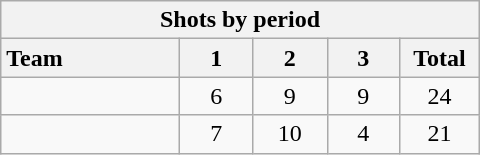<table class="wikitable" style="width:20em;">
<tr>
<th colspan="6">Shots by period</th>
</tr>
<tr>
<th style="width:8em; text-align:left;">Team</th>
<th style="width:3em;">1</th>
<th style="width:3em;">2</th>
<th style="width:3em;">3</th>
<th style="width:3em;">Total</th>
</tr>
<tr style="text-align:center;">
<td style="text-align:left;"></td>
<td>6</td>
<td>9</td>
<td>9</td>
<td>24</td>
</tr>
<tr style="text-align:center;">
<td style="text-align:left;"></td>
<td>7</td>
<td>10</td>
<td>4</td>
<td>21</td>
</tr>
</table>
